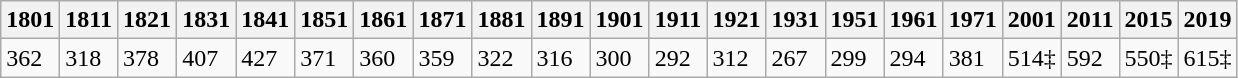<table class="wikitable">
<tr>
<th>1801</th>
<th>1811</th>
<th>1821</th>
<th>1831</th>
<th>1841</th>
<th>1851</th>
<th>1861</th>
<th>1871</th>
<th>1881</th>
<th>1891</th>
<th>1901</th>
<th>1911</th>
<th>1921</th>
<th>1931</th>
<th>1951</th>
<th>1961</th>
<th>1971</th>
<th>2001</th>
<th>2011</th>
<th>2015</th>
<th>2019</th>
</tr>
<tr valign=top>
<td>362</td>
<td>318</td>
<td>378</td>
<td>407</td>
<td>427</td>
<td>371</td>
<td>360</td>
<td>359</td>
<td>322</td>
<td>316</td>
<td>300</td>
<td>292</td>
<td>312</td>
<td>267</td>
<td>299</td>
<td>294</td>
<td>381</td>
<td>514‡<br></td>
<td>592</td>
<td>550‡<br></td>
<td>615‡<br></td>
</tr>
</table>
